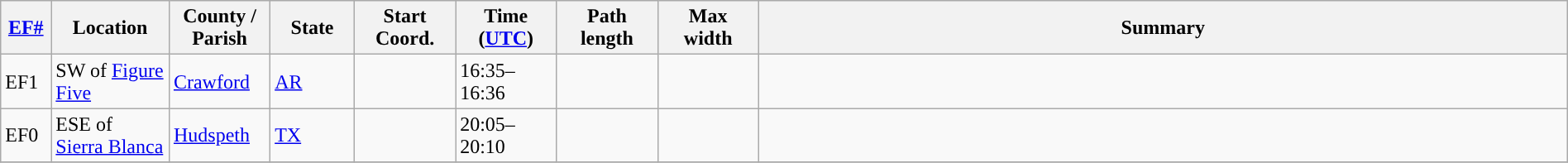<table class="wikitable sortable" style="width:100%;">
<tr>
<th scope="col"  style="width:3%; text-align:center;"><a href='#'>EF#</a></th>
<th scope="col"  style="width:7%; text-align:center;" class="unsortable">Location</th>
<th scope="col"  style="width:6%; text-align:center;" class="unsortable">County / Parish</th>
<th scope="col"  style="width:5%; text-align:center;">State</th>
<th scope="col"  style="width:6%; text-align:center;">Start Coord.</th>
<th scope="col"  style="width:6%; text-align:center;">Time (<a href='#'>UTC</a>)</th>
<th scope="col"  style="width:6%; text-align:center;">Path length</th>
<th scope="col"  style="width:6%; text-align:center;">Max width</th>
<th scope="col" class="unsortable" style="width:48%; text-align:center;">Summary</th>
</tr>
<tr>
<td>EF1</td>
<td>SW of <a href='#'>Figure Five</a></td>
<td><a href='#'>Crawford</a></td>
<td><a href='#'>AR</a></td>
<td></td>
<td>16:35–16:36</td>
<td></td>
<td></td>
<td></td>
</tr>
<tr>
<td>EF0</td>
<td>ESE of <a href='#'>Sierra Blanca</a></td>
<td><a href='#'>Hudspeth</a></td>
<td><a href='#'>TX</a></td>
<td></td>
<td>20:05–20:10</td>
<td></td>
<td></td>
<td></td>
</tr>
<tr>
</tr>
</table>
